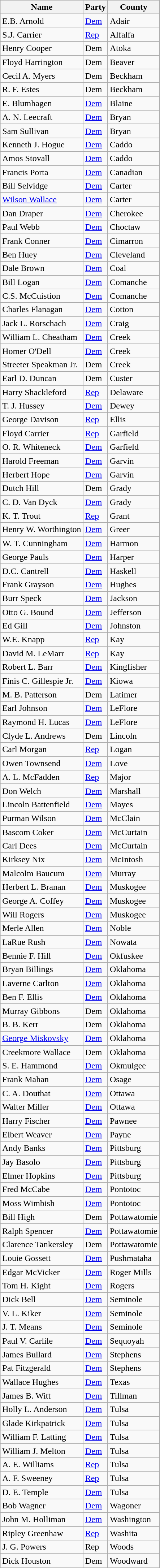<table class="wikitable sortable">
<tr>
<th>Name</th>
<th>Party</th>
<th>County</th>
</tr>
<tr>
<td>E.B. Arnold</td>
<td><a href='#'>Dem</a></td>
<td>Adair</td>
</tr>
<tr>
<td>S.J. Carrier</td>
<td><a href='#'>Rep</a></td>
<td>Alfalfa</td>
</tr>
<tr>
<td>Henry Cooper</td>
<td>Dem</td>
<td>Atoka</td>
</tr>
<tr>
<td>Floyd Harrington</td>
<td>Dem</td>
<td>Beaver</td>
</tr>
<tr>
<td>Cecil A. Myers</td>
<td>Dem</td>
<td>Beckham</td>
</tr>
<tr>
<td>R. F. Estes</td>
<td>Dem</td>
<td>Beckham</td>
</tr>
<tr>
<td>E. Blumhagen</td>
<td><a href='#'>Dem</a></td>
<td>Blaine</td>
</tr>
<tr>
<td>A. N. Leecraft</td>
<td><a href='#'>Dem</a></td>
<td>Bryan</td>
</tr>
<tr>
<td>Sam Sullivan</td>
<td><a href='#'>Dem</a></td>
<td>Bryan</td>
</tr>
<tr>
<td>Kenneth J. Hogue</td>
<td><a href='#'>Dem</a></td>
<td>Caddo</td>
</tr>
<tr>
<td>Amos Stovall</td>
<td><a href='#'>Dem</a></td>
<td>Caddo</td>
</tr>
<tr>
<td>Francis Porta</td>
<td><a href='#'>Dem</a></td>
<td>Canadian</td>
</tr>
<tr>
<td>Bill Selvidge</td>
<td><a href='#'>Dem</a></td>
<td>Carter</td>
</tr>
<tr>
<td><a href='#'>Wilson Wallace</a></td>
<td><a href='#'>Dem</a></td>
<td>Carter</td>
</tr>
<tr>
<td>Dan Draper</td>
<td><a href='#'>Dem</a></td>
<td>Cherokee</td>
</tr>
<tr>
<td>Paul Webb</td>
<td><a href='#'>Dem</a></td>
<td>Choctaw</td>
</tr>
<tr>
<td>Frank Conner</td>
<td><a href='#'>Dem</a></td>
<td>Cimarron</td>
</tr>
<tr>
<td>Ben Huey</td>
<td><a href='#'>Dem</a></td>
<td>Cleveland</td>
</tr>
<tr>
<td>Dale Brown</td>
<td><a href='#'>Dem</a></td>
<td>Coal</td>
</tr>
<tr>
<td>Bill Logan</td>
<td><a href='#'>Dem</a></td>
<td>Comanche</td>
</tr>
<tr>
<td>C.S. McCuistion</td>
<td><a href='#'>Dem</a></td>
<td>Comanche</td>
</tr>
<tr>
<td>Charles Flanagan</td>
<td><a href='#'>Dem</a></td>
<td>Cotton</td>
</tr>
<tr>
<td>Jack L. Rorschach</td>
<td><a href='#'>Dem</a></td>
<td>Craig</td>
</tr>
<tr>
<td>William L. Cheatham</td>
<td><a href='#'>Dem</a></td>
<td>Creek</td>
</tr>
<tr>
<td>Homer O'Dell</td>
<td><a href='#'>Dem</a></td>
<td>Creek</td>
</tr>
<tr>
<td>Streeter Speakman Jr.</td>
<td>Dem</td>
<td>Creek</td>
</tr>
<tr>
<td>Earl D. Duncan</td>
<td>Dem</td>
<td>Custer</td>
</tr>
<tr>
<td>Harry Shackleford</td>
<td><a href='#'>Rep</a></td>
<td>Delaware</td>
</tr>
<tr>
<td>T. J. Hussey</td>
<td><a href='#'>Dem</a></td>
<td>Dewey</td>
</tr>
<tr>
<td>George Davison</td>
<td><a href='#'>Rep</a></td>
<td>Ellis</td>
</tr>
<tr>
<td>Floyd Carrier</td>
<td><a href='#'>Rep</a></td>
<td>Garfield</td>
</tr>
<tr>
<td>O. R. Whiteneck</td>
<td><a href='#'>Dem</a></td>
<td>Garfield</td>
</tr>
<tr>
<td>Harold Freeman</td>
<td><a href='#'>Dem</a></td>
<td>Garvin</td>
</tr>
<tr>
<td>Herbert Hope</td>
<td><a href='#'>Dem</a></td>
<td>Garvin</td>
</tr>
<tr>
<td>Dutch Hill</td>
<td>Dem</td>
<td>Grady</td>
</tr>
<tr>
<td>C. D. Van Dyck</td>
<td><a href='#'>Dem</a></td>
<td>Grady</td>
</tr>
<tr>
<td>K. T. Trout</td>
<td><a href='#'>Rep</a></td>
<td>Grant</td>
</tr>
<tr>
<td>Henry W. Worthington</td>
<td><a href='#'>Dem</a></td>
<td>Greer</td>
</tr>
<tr>
<td>W. T. Cunningham</td>
<td><a href='#'>Dem</a></td>
<td>Harmon</td>
</tr>
<tr>
<td>George Pauls</td>
<td><a href='#'>Dem</a></td>
<td>Harper</td>
</tr>
<tr>
<td>D.C. Cantrell</td>
<td><a href='#'>Dem</a></td>
<td>Haskell</td>
</tr>
<tr>
<td>Frank Grayson</td>
<td><a href='#'>Dem</a></td>
<td>Hughes</td>
</tr>
<tr>
<td>Burr Speck</td>
<td><a href='#'>Dem</a></td>
<td>Jackson</td>
</tr>
<tr>
<td>Otto G. Bound</td>
<td><a href='#'>Dem</a></td>
<td>Jefferson</td>
</tr>
<tr>
<td>Ed Gill</td>
<td><a href='#'>Dem</a></td>
<td>Johnston</td>
</tr>
<tr>
<td>W.E. Knapp</td>
<td><a href='#'>Rep</a></td>
<td>Kay</td>
</tr>
<tr>
<td>David M. LeMarr</td>
<td><a href='#'>Rep</a></td>
<td>Kay</td>
</tr>
<tr>
<td>Robert L. Barr</td>
<td><a href='#'>Dem</a></td>
<td>Kingfisher</td>
</tr>
<tr>
<td>Finis C. Gillespie Jr.</td>
<td><a href='#'>Dem</a></td>
<td>Kiowa</td>
</tr>
<tr>
<td>M. B. Patterson</td>
<td>Dem</td>
<td>Latimer</td>
</tr>
<tr>
<td>Earl Johnson</td>
<td><a href='#'>Dem</a></td>
<td>LeFlore</td>
</tr>
<tr>
<td>Raymond H. Lucas</td>
<td><a href='#'>Dem</a></td>
<td>LeFlore</td>
</tr>
<tr>
<td>Clyde L. Andrews</td>
<td>Dem</td>
<td>Lincoln</td>
</tr>
<tr>
<td>Carl Morgan</td>
<td><a href='#'>Rep</a></td>
<td>Logan</td>
</tr>
<tr>
<td>Owen Townsend</td>
<td><a href='#'>Dem</a></td>
<td>Love</td>
</tr>
<tr>
<td>A. L. McFadden</td>
<td><a href='#'>Rep</a></td>
<td>Major</td>
</tr>
<tr>
<td>Don Welch</td>
<td><a href='#'>Dem</a></td>
<td>Marshall</td>
</tr>
<tr>
<td>Lincoln Battenfield</td>
<td><a href='#'>Dem</a></td>
<td>Mayes</td>
</tr>
<tr>
<td>Purman Wilson</td>
<td><a href='#'>Dem</a></td>
<td>McClain</td>
</tr>
<tr>
<td>Bascom Coker</td>
<td><a href='#'>Dem</a></td>
<td>McCurtain</td>
</tr>
<tr>
<td>Carl Dees</td>
<td><a href='#'>Dem</a></td>
<td>McCurtain</td>
</tr>
<tr>
<td>Kirksey Nix</td>
<td><a href='#'>Dem</a></td>
<td>McIntosh</td>
</tr>
<tr>
<td>Malcolm Baucum</td>
<td><a href='#'>Dem</a></td>
<td>Murray</td>
</tr>
<tr>
<td>Herbert L. Branan</td>
<td><a href='#'>Dem</a></td>
<td>Muskogee</td>
</tr>
<tr>
<td>George A. Coffey</td>
<td><a href='#'>Dem</a></td>
<td>Muskogee</td>
</tr>
<tr>
<td>Will Rogers</td>
<td><a href='#'>Dem</a></td>
<td>Muskogee</td>
</tr>
<tr>
<td>Merle Allen</td>
<td><a href='#'>Dem</a></td>
<td>Noble</td>
</tr>
<tr>
<td>LaRue Rush</td>
<td><a href='#'>Dem</a></td>
<td>Nowata</td>
</tr>
<tr>
<td>Bennie F. Hill</td>
<td><a href='#'>Dem</a></td>
<td>Okfuskee</td>
</tr>
<tr>
<td>Bryan Billings</td>
<td><a href='#'>Dem</a></td>
<td>Oklahoma</td>
</tr>
<tr>
<td>Laverne Carlton</td>
<td><a href='#'>Dem</a></td>
<td>Oklahoma</td>
</tr>
<tr>
<td>Ben F. Ellis</td>
<td><a href='#'>Dem</a></td>
<td>Oklahoma</td>
</tr>
<tr>
<td>Murray Gibbons</td>
<td>Dem</td>
<td>Oklahoma</td>
</tr>
<tr>
<td>B. B. Kerr</td>
<td>Dem</td>
<td>Oklahoma</td>
</tr>
<tr>
<td><a href='#'>George Miskovsky</a></td>
<td><a href='#'>Dem</a></td>
<td>Oklahoma</td>
</tr>
<tr>
<td>Creekmore Wallace</td>
<td>Dem</td>
<td>Oklahoma</td>
</tr>
<tr>
<td>S. E. Hammond</td>
<td><a href='#'>Dem</a></td>
<td>Okmulgee</td>
</tr>
<tr>
<td>Frank Mahan</td>
<td><a href='#'>Dem</a></td>
<td>Osage</td>
</tr>
<tr>
<td>C. A. Douthat</td>
<td><a href='#'>Dem</a></td>
<td>Ottawa</td>
</tr>
<tr>
<td>Walter Miller</td>
<td><a href='#'>Dem</a></td>
<td>Ottawa</td>
</tr>
<tr>
<td>Harry Fischer</td>
<td><a href='#'>Dem</a></td>
<td>Pawnee</td>
</tr>
<tr>
<td>Elbert Weaver</td>
<td><a href='#'>Dem</a></td>
<td>Payne</td>
</tr>
<tr>
<td>Andy Banks</td>
<td><a href='#'>Dem</a></td>
<td>Pittsburg</td>
</tr>
<tr>
<td>Jay Basolo</td>
<td><a href='#'>Dem</a></td>
<td>Pittsburg</td>
</tr>
<tr>
<td>Elmer Hopkins</td>
<td><a href='#'>Dem</a></td>
<td>Pittsburg</td>
</tr>
<tr>
<td>Fred McCabe</td>
<td><a href='#'>Dem</a></td>
<td>Pontotoc</td>
</tr>
<tr>
<td>Moss Wimbish</td>
<td><a href='#'>Dem</a></td>
<td>Pontotoc</td>
</tr>
<tr>
<td>Bill High</td>
<td>Dem</td>
<td>Pottawatomie</td>
</tr>
<tr>
<td>Ralph Spencer</td>
<td><a href='#'>Dem</a></td>
<td>Pottawatomie</td>
</tr>
<tr>
<td>Clarence Tankersley</td>
<td>Dem</td>
<td>Pottawatomie</td>
</tr>
<tr>
<td>Louie Gossett</td>
<td><a href='#'>Dem</a></td>
<td>Pushmataha</td>
</tr>
<tr>
<td>Edgar McVicker</td>
<td><a href='#'>Dem</a></td>
<td>Roger Mills</td>
</tr>
<tr>
<td>Tom H. Kight</td>
<td><a href='#'>Dem</a></td>
<td>Rogers</td>
</tr>
<tr>
<td>Dick Bell</td>
<td><a href='#'>Dem</a></td>
<td>Seminole</td>
</tr>
<tr>
<td>V. L. Kiker</td>
<td><a href='#'>Dem</a></td>
<td>Seminole</td>
</tr>
<tr>
<td>J. T. Means</td>
<td><a href='#'>Dem</a></td>
<td>Seminole</td>
</tr>
<tr>
<td>Paul V. Carlile</td>
<td><a href='#'>Dem</a></td>
<td>Sequoyah</td>
</tr>
<tr>
<td>James Bullard</td>
<td><a href='#'>Dem</a></td>
<td>Stephens</td>
</tr>
<tr>
<td>Pat Fitzgerald</td>
<td><a href='#'>Dem</a></td>
<td>Stephens</td>
</tr>
<tr>
<td>Wallace Hughes</td>
<td><a href='#'>Dem</a></td>
<td>Texas</td>
</tr>
<tr>
<td>James B. Witt</td>
<td><a href='#'>Dem</a></td>
<td>Tillman</td>
</tr>
<tr>
<td>Holly L. Anderson</td>
<td><a href='#'>Dem</a></td>
<td>Tulsa</td>
</tr>
<tr>
<td>Glade Kirkpatrick</td>
<td><a href='#'>Dem</a></td>
<td>Tulsa</td>
</tr>
<tr>
<td>William F. Latting</td>
<td><a href='#'>Dem</a></td>
<td>Tulsa</td>
</tr>
<tr>
<td>William J. Melton</td>
<td><a href='#'>Dem</a></td>
<td>Tulsa</td>
</tr>
<tr>
<td>A. E. Williams</td>
<td><a href='#'>Rep</a></td>
<td>Tulsa</td>
</tr>
<tr>
<td>A. F. Sweeney</td>
<td><a href='#'>Rep</a></td>
<td>Tulsa</td>
</tr>
<tr>
<td>D. E. Temple</td>
<td><a href='#'>Dem</a></td>
<td>Tulsa</td>
</tr>
<tr>
<td>Bob Wagner</td>
<td><a href='#'>Dem</a></td>
<td>Wagoner</td>
</tr>
<tr>
<td>John M. Holliman</td>
<td><a href='#'>Dem</a></td>
<td>Washington</td>
</tr>
<tr>
<td>Ripley Greenhaw</td>
<td><a href='#'>Rep</a></td>
<td>Washita</td>
</tr>
<tr>
<td>J. G. Powers</td>
<td>Rep</td>
<td>Woods</td>
</tr>
<tr>
<td>Dick Houston</td>
<td>Dem</td>
<td>Woodward</td>
</tr>
</table>
